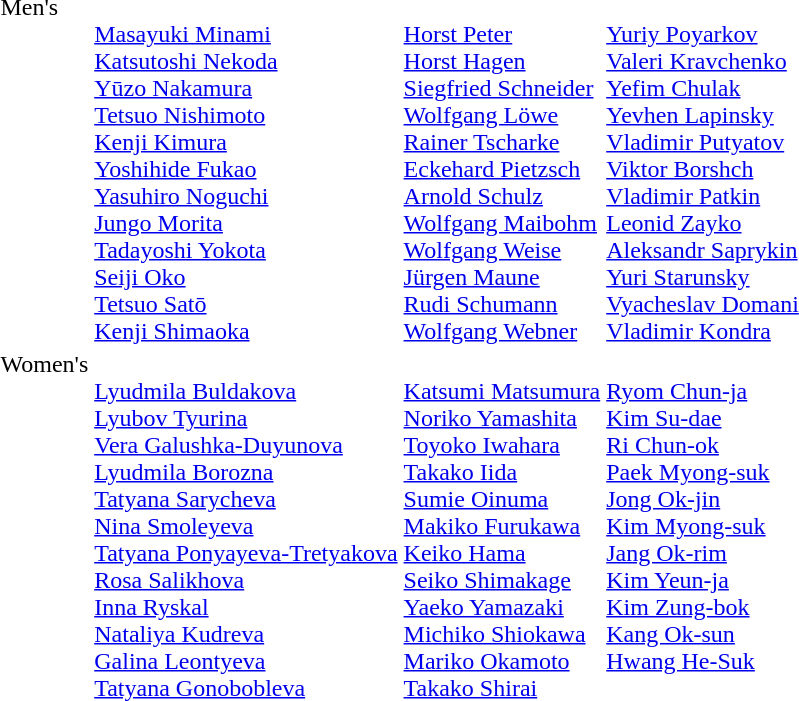<table>
<tr valign="top">
<td>Men's<br></td>
<td valign=top><br><a href='#'>Masayuki Minami</a><br><a href='#'>Katsutoshi Nekoda</a><br><a href='#'>Yūzo Nakamura</a><br><a href='#'>Tetsuo Nishimoto</a><br><a href='#'>Kenji Kimura</a><br><a href='#'>Yoshihide Fukao</a><br><a href='#'>Yasuhiro Noguchi</a><br><a href='#'>Jungo Morita</a><br><a href='#'>Tadayoshi Yokota</a><br><a href='#'>Seiji Oko</a><br><a href='#'>Tetsuo Satō</a><br><a href='#'>Kenji Shimaoka</a></td>
<td valign=top><br><a href='#'>Horst Peter</a><br><a href='#'>Horst Hagen</a><br><a href='#'>Siegfried Schneider</a><br><a href='#'>Wolfgang Löwe</a><br><a href='#'>Rainer Tscharke</a><br><a href='#'>Eckehard Pietzsch</a><br><a href='#'>Arnold Schulz</a><br><a href='#'>Wolfgang Maibohm</a><br><a href='#'>Wolfgang Weise</a><br><a href='#'>Jürgen Maune</a><br><a href='#'>Rudi Schumann</a><br><a href='#'>Wolfgang Webner</a></td>
<td valign=top><br><a href='#'>Yuriy Poyarkov</a><br><a href='#'>Valeri Kravchenko</a><br><a href='#'>Yefim Chulak</a><br><a href='#'>Yevhen Lapinsky</a><br><a href='#'>Vladimir Putyatov</a><br><a href='#'>Viktor Borshch</a><br><a href='#'>Vladimir Patkin</a><br><a href='#'>Leonid Zayko</a><br><a href='#'>Aleksandr Saprykin</a><br><a href='#'>Yuri Starunsky</a><br><a href='#'>Vyacheslav Domani</a><br><a href='#'>Vladimir Kondra</a></td>
</tr>
<tr valign="top">
<td>Women's<br></td>
<td valign=top><br><a href='#'>Lyudmila Buldakova</a><br><a href='#'>Lyubov Tyurina</a><br><a href='#'>Vera Galushka-Duyunova</a><br><a href='#'>Lyudmila Borozna</a><br><a href='#'>Tatyana Sarycheva</a><br><a href='#'>Nina Smoleyeva</a><br><a href='#'>Tatyana Ponyayeva-Tretyakova</a><br><a href='#'>Rosa Salikhova</a><br><a href='#'>Inna Ryskal</a><br><a href='#'>Nataliya Kudreva</a><br><a href='#'>Galina Leontyeva</a><br><a href='#'>Tatyana Gonobobleva</a></td>
<td valign=top><br><a href='#'>Katsumi Matsumura</a><br><a href='#'>Noriko Yamashita</a><br><a href='#'>Toyoko Iwahara</a><br><a href='#'>Takako Iida</a><br><a href='#'>Sumie Oinuma</a><br><a href='#'>Makiko Furukawa</a><br><a href='#'>Keiko Hama</a><br><a href='#'>Seiko Shimakage</a><br><a href='#'>Yaeko Yamazaki</a><br><a href='#'>Michiko Shiokawa</a><br><a href='#'>Mariko Okamoto</a><br><a href='#'>Takako Shirai</a></td>
<td valign=top><br><a href='#'>Ryom Chun-ja</a><br><a href='#'>Kim Su-dae</a><br><a href='#'>Ri Chun-ok</a><br><a href='#'>Paek Myong-suk</a><br><a href='#'>Jong Ok-jin</a><br><a href='#'>Kim Myong-suk</a><br><a href='#'>Jang Ok-rim</a><br><a href='#'>Kim Yeun-ja</a><br><a href='#'>Kim Zung-bok</a><br><a href='#'>Kang Ok-sun</a><br><a href='#'>Hwang He-Suk</a></td>
</tr>
</table>
